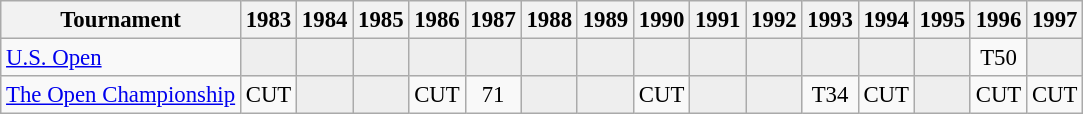<table class="wikitable" style="font-size:95%;text-align:center;">
<tr>
<th>Tournament</th>
<th>1983</th>
<th>1984</th>
<th>1985</th>
<th>1986</th>
<th>1987</th>
<th>1988</th>
<th>1989</th>
<th>1990</th>
<th>1991</th>
<th>1992</th>
<th>1993</th>
<th>1994</th>
<th>1995</th>
<th>1996</th>
<th>1997</th>
</tr>
<tr>
<td align=left><a href='#'>U.S. Open</a></td>
<td style="background:#eeeeee;"></td>
<td style="background:#eeeeee;"></td>
<td style="background:#eeeeee;"></td>
<td style="background:#eeeeee;"></td>
<td style="background:#eeeeee;"></td>
<td style="background:#eeeeee;"></td>
<td style="background:#eeeeee;"></td>
<td style="background:#eeeeee;"></td>
<td style="background:#eeeeee;"></td>
<td style="background:#eeeeee;"></td>
<td style="background:#eeeeee;"></td>
<td style="background:#eeeeee;"></td>
<td style="background:#eeeeee;"></td>
<td>T50</td>
<td style="background:#eeeeee;"></td>
</tr>
<tr>
<td align=left><a href='#'>The Open Championship</a></td>
<td>CUT</td>
<td style="background:#eeeeee;"></td>
<td style="background:#eeeeee;"></td>
<td>CUT</td>
<td>71</td>
<td style="background:#eeeeee;"></td>
<td style="background:#eeeeee;"></td>
<td>CUT</td>
<td style="background:#eeeeee;"></td>
<td style="background:#eeeeee;"></td>
<td>T34</td>
<td>CUT</td>
<td style="background:#eeeeee;"></td>
<td>CUT</td>
<td>CUT</td>
</tr>
</table>
